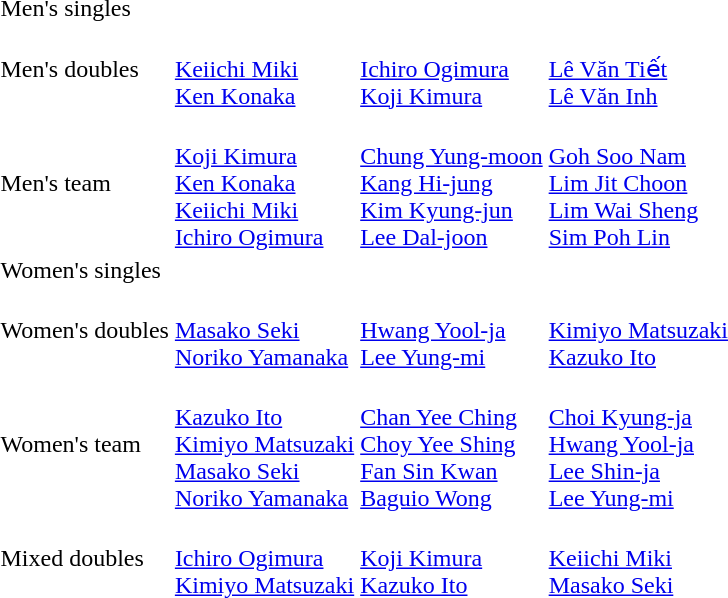<table>
<tr>
<td>Men's singles</td>
<td></td>
<td></td>
<td></td>
</tr>
<tr>
<td>Men's doubles</td>
<td><br><a href='#'>Keiichi Miki</a><br><a href='#'>Ken Konaka</a></td>
<td><br><a href='#'>Ichiro Ogimura</a><br><a href='#'>Koji Kimura</a></td>
<td><br><a href='#'>Lê Văn Tiết</a><br><a href='#'>Lê Văn Inh</a></td>
</tr>
<tr>
<td>Men's team</td>
<td><br><a href='#'>Koji Kimura</a><br><a href='#'>Ken Konaka</a><br><a href='#'>Keiichi Miki</a><br><a href='#'>Ichiro Ogimura</a></td>
<td><br><a href='#'>Chung Yung-moon</a><br><a href='#'>Kang Hi-jung</a><br><a href='#'>Kim Kyung-jun</a><br><a href='#'>Lee Dal-joon</a></td>
<td><br><a href='#'>Goh Soo Nam</a><br><a href='#'>Lim Jit Choon</a><br><a href='#'>Lim Wai Sheng</a><br><a href='#'>Sim Poh Lin</a></td>
</tr>
<tr>
<td>Women's singles</td>
<td></td>
<td></td>
<td></td>
</tr>
<tr>
<td>Women's doubles</td>
<td><br><a href='#'>Masako Seki</a><br><a href='#'>Noriko Yamanaka</a></td>
<td><br><a href='#'>Hwang Yool-ja</a><br><a href='#'>Lee Yung-mi</a></td>
<td><br><a href='#'>Kimiyo Matsuzaki</a><br><a href='#'>Kazuko Ito</a></td>
</tr>
<tr>
<td>Women's team</td>
<td><br><a href='#'>Kazuko Ito</a><br><a href='#'>Kimiyo Matsuzaki</a><br><a href='#'>Masako Seki</a><br><a href='#'>Noriko Yamanaka</a></td>
<td><br><a href='#'>Chan Yee Ching</a><br><a href='#'>Choy Yee Shing</a><br><a href='#'>Fan Sin Kwan</a><br><a href='#'>Baguio Wong</a></td>
<td><br><a href='#'>Choi Kyung-ja</a><br><a href='#'>Hwang Yool-ja</a><br><a href='#'>Lee Shin-ja</a><br><a href='#'>Lee Yung-mi</a></td>
</tr>
<tr>
<td>Mixed doubles</td>
<td><br><a href='#'>Ichiro Ogimura</a><br><a href='#'>Kimiyo Matsuzaki</a></td>
<td><br><a href='#'>Koji Kimura</a><br><a href='#'>Kazuko Ito</a></td>
<td><br><a href='#'>Keiichi Miki</a><br><a href='#'>Masako Seki</a></td>
</tr>
</table>
